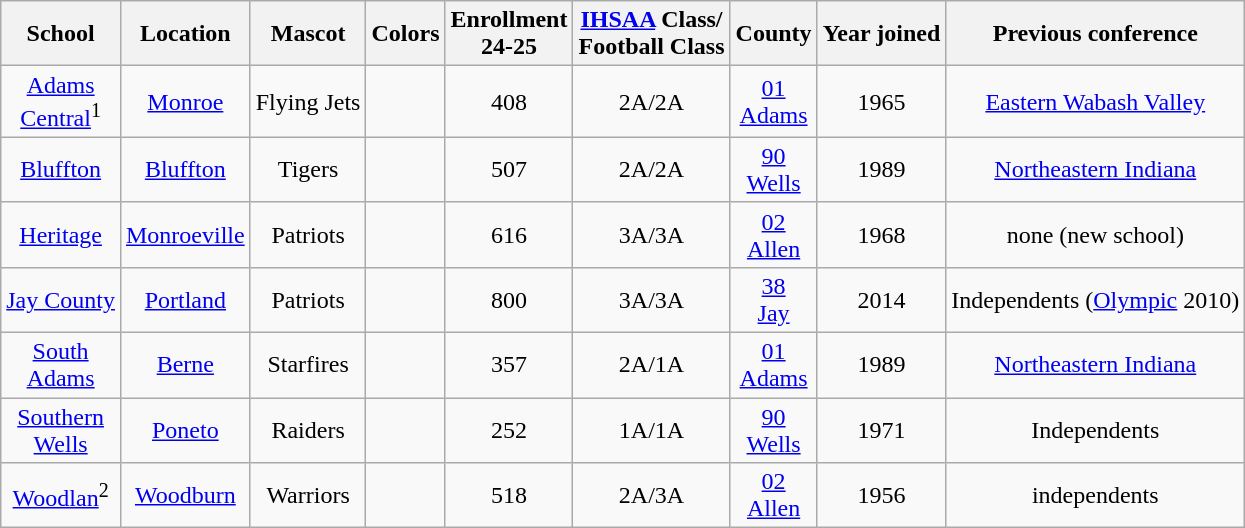<table class="wikitable" style="text-align:center">
<tr>
<th>School</th>
<th>Location</th>
<th>Mascot</th>
<th>Colors</th>
<th>Enrollment  <br> 24-25</th>
<th><a href='#'>IHSAA</a> Class/ <br> Football Class</th>
<th>County</th>
<th>Year joined</th>
<th>Previous conference</th>
</tr>
<tr>
<td><a href='#'>Adams <br> Central</a><sup>1</sup></td>
<td><a href='#'>Monroe</a></td>
<td>Flying Jets</td>
<td> </td>
<td>408</td>
<td>2A/2A</td>
<td><a href='#'>01 <br> Adams</a></td>
<td>1965</td>
<td><a href='#'>Eastern Wabash Valley</a></td>
</tr>
<tr>
<td><a href='#'>Bluffton</a></td>
<td><a href='#'>Bluffton</a></td>
<td>Tigers</td>
<td> </td>
<td>507</td>
<td>2A/2A</td>
<td><a href='#'>90 <br> Wells</a></td>
<td>1989</td>
<td><a href='#'>Northeastern Indiana</a></td>
</tr>
<tr>
<td><a href='#'>Heritage</a></td>
<td><a href='#'>Monroeville</a></td>
<td>Patriots</td>
<td>  </td>
<td>616</td>
<td>3A/3A</td>
<td><a href='#'>02 <br> Allen</a></td>
<td>1968</td>
<td>none (new school)</td>
</tr>
<tr>
<td><a href='#'>Jay County</a></td>
<td><a href='#'>Portland</a></td>
<td>Patriots</td>
<td>  </td>
<td>800</td>
<td>3A/3A</td>
<td><a href='#'>38<br>Jay</a></td>
<td>2014</td>
<td>Independents (<a href='#'>Olympic</a> 2010)</td>
</tr>
<tr>
<td><a href='#'>South <br> Adams</a></td>
<td><a href='#'>Berne</a></td>
<td>Starfires</td>
<td>  </td>
<td>357</td>
<td>2A/1A</td>
<td><a href='#'>01 <br> Adams</a></td>
<td>1989</td>
<td><a href='#'>Northeastern Indiana</a></td>
</tr>
<tr>
<td><a href='#'>Southern <br> Wells</a></td>
<td><a href='#'>Poneto</a></td>
<td>Raiders</td>
<td>  </td>
<td>252</td>
<td>1A/1A</td>
<td><a href='#'>90 <br> Wells</a></td>
<td>1971</td>
<td>Independents</td>
</tr>
<tr>
<td><a href='#'>Woodlan</a><sup>2</sup></td>
<td><a href='#'>Woodburn</a></td>
<td>Warriors</td>
<td> </td>
<td>518</td>
<td>2A/3A</td>
<td><a href='#'>02 <br> Allen</a></td>
<td>1956</td>
<td>independents</td>
</tr>
</table>
